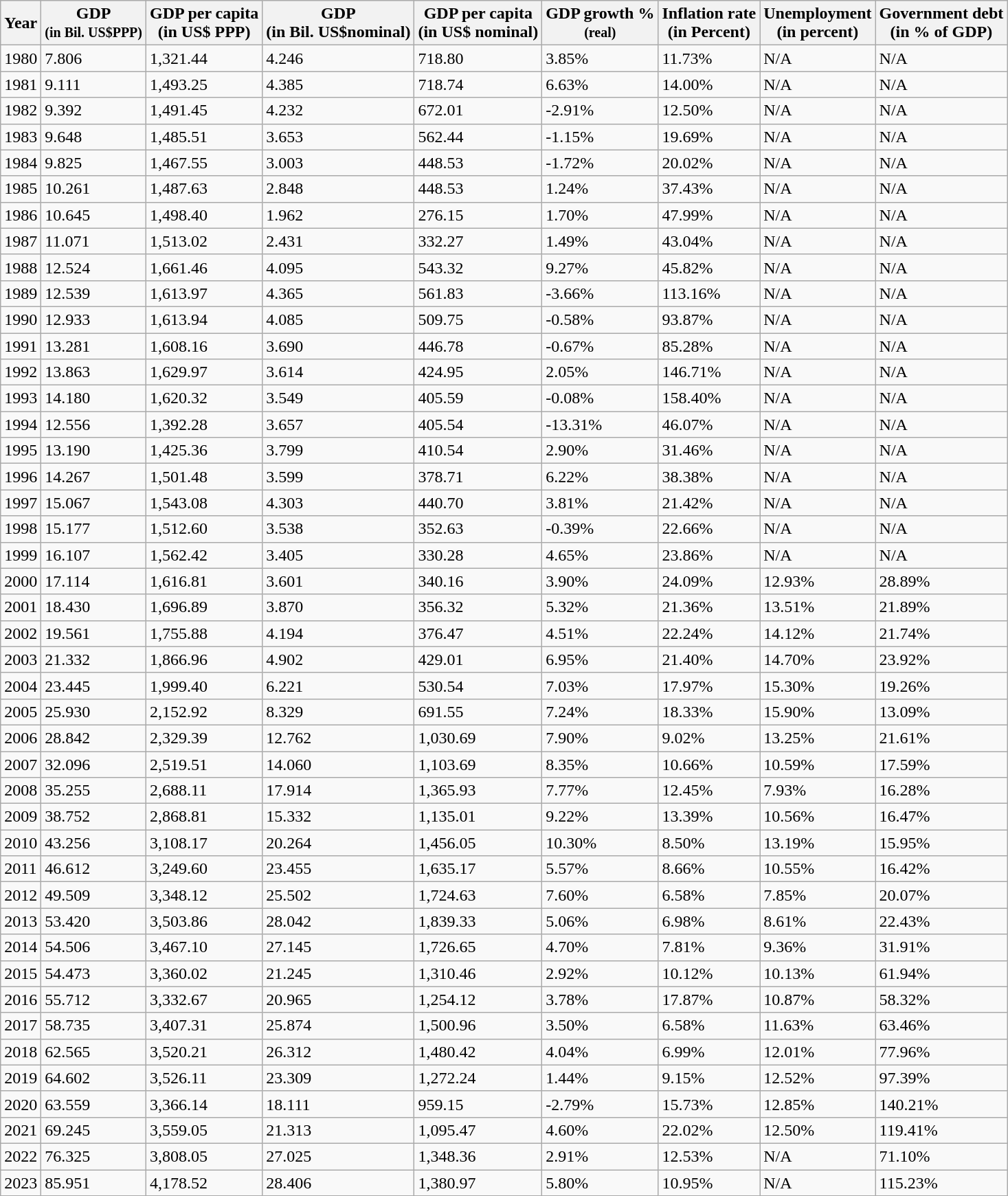<table class="wikitable sortable">
<tr>
<th>Year</th>
<th>GDP<br><small>(in Bil. US$PPP)</small></th>
<th>GDP per capita<br>(in US$ PPP)</th>
<th>GDP<br>(in Bil. US$nominal)</th>
<th>GDP per capita<br>(in US$ nominal)</th>
<th>GDP growth %<br><small>(real)</small></th>
<th>Inflation rate<br>(in Percent)</th>
<th>Unemployment<br>(in percent)</th>
<th>Government debt<br>(in % of GDP)</th>
</tr>
<tr>
<td>1980</td>
<td>7.806</td>
<td>1,321.44</td>
<td>4.246</td>
<td>718.80</td>
<td>3.85%</td>
<td>11.73%</td>
<td>N/A</td>
<td>N/A</td>
</tr>
<tr>
<td>1981</td>
<td>9.111</td>
<td>1,493.25</td>
<td>4.385</td>
<td>718.74</td>
<td>6.63%</td>
<td>14.00%</td>
<td>N/A</td>
<td>N/A</td>
</tr>
<tr>
<td>1982</td>
<td>9.392</td>
<td>1,491.45</td>
<td>4.232</td>
<td>672.01</td>
<td>-2.91%</td>
<td>12.50%</td>
<td>N/A</td>
<td>N/A</td>
</tr>
<tr>
<td>1983</td>
<td>9.648</td>
<td>1,485.51</td>
<td>3.653</td>
<td>562.44</td>
<td>-1.15%</td>
<td>19.69%</td>
<td>N/A</td>
<td>N/A</td>
</tr>
<tr>
<td>1984</td>
<td>9.825</td>
<td>1,467.55</td>
<td>3.003</td>
<td>448.53</td>
<td>-1.72%</td>
<td>20.02%</td>
<td>N/A</td>
<td>N/A</td>
</tr>
<tr>
<td>1985</td>
<td>10.261</td>
<td>1,487.63</td>
<td>2.848</td>
<td>448.53</td>
<td>1.24%</td>
<td>37.43%</td>
<td>N/A</td>
<td>N/A</td>
</tr>
<tr>
<td>1986</td>
<td>10.645</td>
<td>1,498.40</td>
<td>1.962</td>
<td>276.15</td>
<td>1.70%</td>
<td>47.99%</td>
<td>N/A</td>
<td>N/A</td>
</tr>
<tr>
<td>1987</td>
<td>11.071</td>
<td>1,513.02</td>
<td>2.431</td>
<td>332.27</td>
<td>1.49%</td>
<td>43.04%</td>
<td>N/A</td>
<td>N/A</td>
</tr>
<tr>
<td>1988</td>
<td>12.524</td>
<td>1,661.46</td>
<td>4.095</td>
<td>543.32</td>
<td>9.27%</td>
<td>45.82%</td>
<td>N/A</td>
<td>N/A</td>
</tr>
<tr>
<td>1989</td>
<td>12.539</td>
<td>1,613.97</td>
<td>4.365</td>
<td>561.83</td>
<td>-3.66%</td>
<td>113.16%</td>
<td>N/A</td>
<td>N/A</td>
</tr>
<tr>
<td>1990</td>
<td>12.933</td>
<td>1,613.94</td>
<td>4.085</td>
<td>509.75</td>
<td>-0.58%</td>
<td>93.87%</td>
<td>N/A</td>
<td>N/A</td>
</tr>
<tr>
<td>1991</td>
<td>13.281</td>
<td>1,608.16</td>
<td>3.690</td>
<td>446.78</td>
<td>-0.67%</td>
<td>85.28%</td>
<td>N/A</td>
<td>N/A</td>
</tr>
<tr>
<td>1992</td>
<td>13.863</td>
<td>1,629.97</td>
<td>3.614</td>
<td>424.95</td>
<td>2.05%</td>
<td>146.71%</td>
<td>N/A</td>
<td>N/A</td>
</tr>
<tr>
<td>1993</td>
<td>14.180</td>
<td>1,620.32</td>
<td>3.549</td>
<td>405.59</td>
<td>-0.08%</td>
<td>158.40%</td>
<td>N/A</td>
<td>N/A</td>
</tr>
<tr>
<td>1994</td>
<td>12.556</td>
<td>1,392.28</td>
<td>3.657</td>
<td>405.54</td>
<td>-13.31%</td>
<td>46.07%</td>
<td>N/A</td>
<td>N/A</td>
</tr>
<tr>
<td>1995</td>
<td>13.190</td>
<td>1,425.36</td>
<td>3.799</td>
<td>410.54</td>
<td>2.90%</td>
<td>31.46%</td>
<td>N/A</td>
<td>N/A</td>
</tr>
<tr>
<td>1996</td>
<td>14.267</td>
<td>1,501.48</td>
<td>3.599</td>
<td>378.71</td>
<td>6.22%</td>
<td>38.38%</td>
<td>N/A</td>
<td>N/A</td>
</tr>
<tr>
<td>1997</td>
<td>15.067</td>
<td>1,543.08</td>
<td>4.303</td>
<td>440.70</td>
<td>3.81%</td>
<td>21.42%</td>
<td>N/A</td>
<td>N/A</td>
</tr>
<tr>
<td>1998</td>
<td>15.177</td>
<td>1,512.60</td>
<td>3.538</td>
<td>352.63</td>
<td>-0.39%</td>
<td>22.66%</td>
<td>N/A</td>
<td>N/A</td>
</tr>
<tr>
<td>1999</td>
<td>16.107</td>
<td>1,562.42</td>
<td>3.405</td>
<td>330.28</td>
<td>4.65%</td>
<td>23.86%</td>
<td>N/A</td>
<td>N/A</td>
</tr>
<tr>
<td>2000</td>
<td>17.114</td>
<td>1,616.81</td>
<td>3.601</td>
<td>340.16</td>
<td>3.90%</td>
<td>24.09%</td>
<td>12.93%</td>
<td>28.89%</td>
</tr>
<tr>
<td>2001</td>
<td>18.430</td>
<td>1,696.89</td>
<td>3.870</td>
<td>356.32</td>
<td>5.32%</td>
<td>21.36%</td>
<td>13.51%</td>
<td>21.89%</td>
</tr>
<tr>
<td>2002</td>
<td>19.561</td>
<td>1,755.88</td>
<td>4.194</td>
<td>376.47</td>
<td>4.51%</td>
<td>22.24%</td>
<td>14.12%</td>
<td>21.74%</td>
</tr>
<tr>
<td>2003</td>
<td>21.332</td>
<td>1,866.96</td>
<td>4.902</td>
<td>429.01</td>
<td>6.95%</td>
<td>21.40%</td>
<td>14.70%</td>
<td>23.92%</td>
</tr>
<tr>
<td>2004</td>
<td>23.445</td>
<td>1,999.40</td>
<td>6.221</td>
<td>530.54</td>
<td>7.03%</td>
<td>17.97%</td>
<td>15.30%</td>
<td>19.26%</td>
</tr>
<tr>
<td>2005</td>
<td>25.930</td>
<td>2,152.92</td>
<td>8.329</td>
<td>691.55</td>
<td>7.24%</td>
<td>18.33%</td>
<td>15.90%</td>
<td>13.09%</td>
</tr>
<tr>
<td>2006</td>
<td>28.842</td>
<td>2,329.39</td>
<td>12.762</td>
<td>1,030.69</td>
<td>7.90%</td>
<td>9.02%</td>
<td>13.25%</td>
<td>21.61%</td>
</tr>
<tr>
<td>2007</td>
<td>32.096</td>
<td>2,519.51</td>
<td>14.060</td>
<td>1,103.69</td>
<td>8.35%</td>
<td>10.66%</td>
<td>10.59%</td>
<td>17.59%</td>
</tr>
<tr>
<td>2008</td>
<td>35.255</td>
<td>2,688.11</td>
<td>17.914</td>
<td>1,365.93</td>
<td>7.77%</td>
<td>12.45%</td>
<td>7.93%</td>
<td>16.28%</td>
</tr>
<tr>
<td>2009</td>
<td>38.752</td>
<td>2,868.81</td>
<td>15.332</td>
<td>1,135.01</td>
<td>9.22%</td>
<td>13.39%</td>
<td>10.56%</td>
<td>16.47%</td>
</tr>
<tr>
<td>2010</td>
<td>43.256</td>
<td>3,108.17</td>
<td>20.264</td>
<td>1,456.05</td>
<td>10.30%</td>
<td>8.50%</td>
<td>13.19%</td>
<td>15.95%</td>
</tr>
<tr>
<td>2011</td>
<td>46.612</td>
<td>3,249.60</td>
<td>23.455</td>
<td>1,635.17</td>
<td>5.57%</td>
<td>8.66%</td>
<td>10.55%</td>
<td>16.42%</td>
</tr>
<tr>
<td>2012</td>
<td>49.509</td>
<td>3,348.12</td>
<td>25.502</td>
<td>1,724.63</td>
<td>7.60%</td>
<td>6.58%</td>
<td>7.85%</td>
<td>20.07%</td>
</tr>
<tr>
<td>2013</td>
<td>53.420</td>
<td>3,503.86</td>
<td>28.042</td>
<td>1,839.33</td>
<td>5.06%</td>
<td>6.98%</td>
<td>8.61%</td>
<td>22.43%</td>
</tr>
<tr>
<td>2014</td>
<td>54.506</td>
<td>3,467.10</td>
<td>27.145</td>
<td>1,726.65</td>
<td>4.70%</td>
<td>7.81%</td>
<td>9.36%</td>
<td>31.91%</td>
</tr>
<tr>
<td>2015</td>
<td>54.473</td>
<td>3,360.02</td>
<td>21.245</td>
<td>1,310.46</td>
<td>2.92%</td>
<td>10.12%</td>
<td>10.13%</td>
<td>61.94%</td>
</tr>
<tr>
<td>2016</td>
<td>55.712</td>
<td>3,332.67</td>
<td>20.965</td>
<td>1,254.12</td>
<td>3.78%</td>
<td>17.87%</td>
<td>10.87%</td>
<td>58.32%</td>
</tr>
<tr>
<td>2017</td>
<td>58.735</td>
<td>3,407.31</td>
<td>25.874</td>
<td>1,500.96</td>
<td>3.50%</td>
<td>6.58%</td>
<td>11.63%</td>
<td>63.46%</td>
</tr>
<tr>
<td>2018</td>
<td>62.565</td>
<td>3,520.21</td>
<td>26.312</td>
<td>1,480.42</td>
<td>4.04%</td>
<td>6.99%</td>
<td>12.01%</td>
<td>77.96%</td>
</tr>
<tr>
<td>2019</td>
<td>64.602</td>
<td>3,526.11</td>
<td>23.309</td>
<td>1,272.24</td>
<td>1.44%</td>
<td>9.15%</td>
<td>12.52%</td>
<td>97.39%</td>
</tr>
<tr>
<td>2020</td>
<td>63.559</td>
<td>3,366.14</td>
<td>18.111</td>
<td>959.15</td>
<td>-2.79%</td>
<td>15.73%</td>
<td>12.85%</td>
<td>140.21%</td>
</tr>
<tr>
<td>2021</td>
<td>69.245</td>
<td>3,559.05</td>
<td>21.313</td>
<td>1,095.47</td>
<td>4.60%</td>
<td>22.02%</td>
<td>12.50%</td>
<td>119.41%</td>
</tr>
<tr>
<td>2022</td>
<td>76.325</td>
<td>3,808.05</td>
<td>27.025</td>
<td>1,348.36</td>
<td>2.91%</td>
<td>12.53%</td>
<td>N/A</td>
<td>71.10%</td>
</tr>
<tr>
<td>2023</td>
<td>85.951</td>
<td>4,178.52</td>
<td>28.406</td>
<td>1,380.97</td>
<td>5.80%</td>
<td>10.95%</td>
<td>N/A</td>
<td>115.23%</td>
</tr>
</table>
